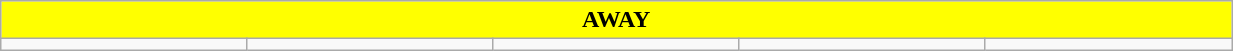<table class="wikitable collapsible collapsed" style="width:65%">
<tr>
<th colspan=7 ! style="color:black; background:yellow">AWAY</th>
</tr>
<tr>
<td></td>
<td></td>
<td></td>
<td></td>
<td></td>
</tr>
</table>
